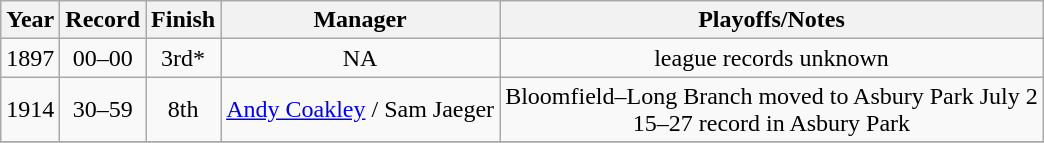<table class="wikitable" style="text-align:center">
<tr>
<th>Year</th>
<th>Record</th>
<th>Finish</th>
<th>Manager</th>
<th>Playoffs/Notes</th>
</tr>
<tr>
<td>1897</td>
<td>00–00</td>
<td>3rd*</td>
<td>NA</td>
<td>league records unknown</td>
</tr>
<tr>
<td>1914</td>
<td>30–59</td>
<td>8th</td>
<td><a href='#'>Andy Coakley</a> / Sam Jaeger</td>
<td>Bloomfield–Long Branch moved to Asbury Park July 2<br>15–27 record in Asbury Park</td>
</tr>
<tr>
</tr>
</table>
